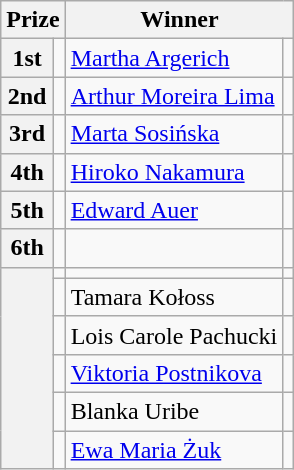<table class="wikitable">
<tr>
<th colspan="2">Prize</th>
<th colspan="2">Winner</th>
</tr>
<tr>
<th>1st</th>
<td></td>
<td><a href='#'>Martha Argerich</a></td>
<td></td>
</tr>
<tr>
<th>2nd</th>
<td></td>
<td><a href='#'>Arthur Moreira Lima</a></td>
<td></td>
</tr>
<tr>
<th>3rd</th>
<td></td>
<td><a href='#'>Marta Sosińska</a></td>
<td></td>
</tr>
<tr>
<th>4th</th>
<td></td>
<td><a href='#'>Hiroko Nakamura</a></td>
<td></td>
</tr>
<tr>
<th>5th</th>
<td></td>
<td><a href='#'>Edward Auer</a></td>
<td></td>
</tr>
<tr>
<th>6th</th>
<td></td>
<td></td>
<td></td>
</tr>
<tr>
<th rowspan="6"></th>
<td></td>
<td></td>
<td></td>
</tr>
<tr>
<td></td>
<td>Tamara Kołoss</td>
<td></td>
</tr>
<tr>
<td></td>
<td>Lois Carole Pachucki</td>
<td></td>
</tr>
<tr>
<td></td>
<td><a href='#'>Viktoria Postnikova</a></td>
<td></td>
</tr>
<tr>
<td></td>
<td>Blanka Uribe</td>
<td></td>
</tr>
<tr>
<td></td>
<td><a href='#'>Ewa Maria Żuk</a></td>
<td></td>
</tr>
</table>
